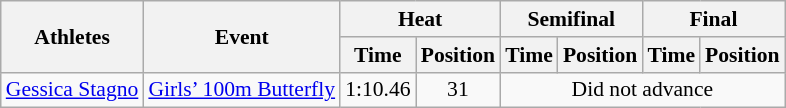<table class="wikitable" border="1" style="font-size:90%">
<tr>
<th rowspan=2>Athletes</th>
<th rowspan=2>Event</th>
<th colspan=2>Heat</th>
<th colspan=2>Semifinal</th>
<th colspan=2>Final</th>
</tr>
<tr>
<th>Time</th>
<th>Position</th>
<th>Time</th>
<th>Position</th>
<th>Time</th>
<th>Position</th>
</tr>
<tr>
<td rowspan=1><a href='#'>Gessica Stagno</a></td>
<td><a href='#'>Girls’ 100m Butterfly</a></td>
<td align=center>1:10.46</td>
<td align=center>31</td>
<td colspan="4" align=center>Did not advance</td>
</tr>
</table>
